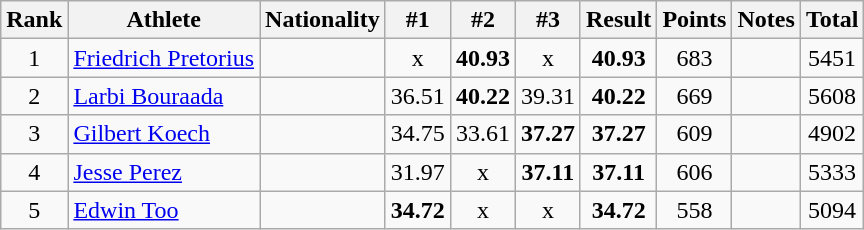<table class="wikitable sortable" style="text-align:center">
<tr>
<th>Rank</th>
<th>Athlete</th>
<th>Nationality</th>
<th>#1</th>
<th>#2</th>
<th>#3</th>
<th>Result</th>
<th>Points</th>
<th>Notes</th>
<th>Total</th>
</tr>
<tr>
<td>1</td>
<td align=left><a href='#'>Friedrich Pretorius</a></td>
<td align=left></td>
<td>x</td>
<td><strong>40.93</strong></td>
<td>x</td>
<td><strong>40.93</strong></td>
<td>683</td>
<td></td>
<td>5451</td>
</tr>
<tr>
<td>2</td>
<td align=left><a href='#'>Larbi Bouraada</a></td>
<td align=left></td>
<td>36.51</td>
<td><strong>40.22</strong></td>
<td>39.31</td>
<td><strong>40.22</strong></td>
<td>669</td>
<td></td>
<td>5608</td>
</tr>
<tr>
<td>3</td>
<td align=left><a href='#'>Gilbert Koech</a></td>
<td align=left></td>
<td>34.75</td>
<td>33.61</td>
<td><strong>37.27</strong></td>
<td><strong>37.27</strong></td>
<td>609</td>
<td></td>
<td>4902</td>
</tr>
<tr>
<td>4</td>
<td align=left><a href='#'>Jesse Perez</a></td>
<td align=left></td>
<td>31.97</td>
<td>x</td>
<td><strong>37.11</strong></td>
<td><strong>37.11</strong></td>
<td>606</td>
<td></td>
<td>5333</td>
</tr>
<tr>
<td>5</td>
<td align=left><a href='#'>Edwin Too</a></td>
<td align=left></td>
<td><strong>34.72</strong></td>
<td>x</td>
<td>x</td>
<td><strong>34.72</strong></td>
<td>558</td>
<td></td>
<td>5094</td>
</tr>
</table>
